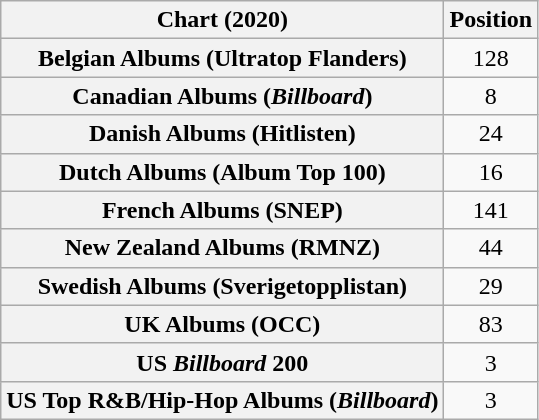<table class="wikitable sortable plainrowheaders" style="text-align:center">
<tr>
<th scope="col">Chart (2020)</th>
<th scope="col">Position</th>
</tr>
<tr>
<th scope="row">Belgian Albums (Ultratop Flanders)</th>
<td>128</td>
</tr>
<tr>
<th scope="row">Canadian Albums (<em>Billboard</em>)</th>
<td>8</td>
</tr>
<tr>
<th scope="row">Danish Albums (Hitlisten)</th>
<td>24</td>
</tr>
<tr>
<th scope="row">Dutch Albums (Album Top 100)</th>
<td>16</td>
</tr>
<tr>
<th scope="row">French Albums (SNEP)</th>
<td>141</td>
</tr>
<tr>
<th scope="row">New Zealand Albums (RMNZ)</th>
<td>44</td>
</tr>
<tr>
<th scope="row">Swedish Albums (Sverigetopplistan)</th>
<td>29</td>
</tr>
<tr>
<th scope="row">UK Albums (OCC)</th>
<td>83</td>
</tr>
<tr>
<th scope="row">US <em>Billboard</em> 200</th>
<td>3</td>
</tr>
<tr>
<th scope="row">US Top R&B/Hip-Hop Albums (<em>Billboard</em>)</th>
<td>3</td>
</tr>
</table>
